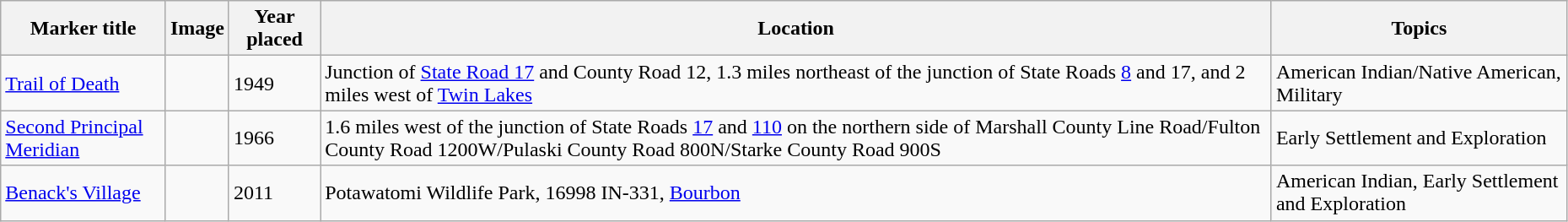<table class="wikitable sortable" style="width:98%">
<tr>
<th>Marker title</th>
<th class="unsortable">Image</th>
<th>Year placed</th>
<th>Location</th>
<th>Topics</th>
</tr>
<tr>
<td><a href='#'>Trail of Death</a></td>
<td></td>
<td>1949</td>
<td>Junction of <a href='#'>State Road 17</a> and County Road 12, 1.3 miles northeast of the junction of State Roads <a href='#'>8</a> and 17, and 2 miles west of <a href='#'>Twin Lakes</a><br><small></small></td>
<td>American Indian/Native American, Military</td>
</tr>
<tr ->
<td><a href='#'>Second Principal Meridian</a></td>
<td></td>
<td>1966</td>
<td>1.6 miles west of the junction of State Roads <a href='#'>17</a> and <a href='#'>110</a> on the northern side of Marshall County Line Road/Fulton County Road 1200W/Pulaski County Road 800N/Starke County Road 900S <br><small></small></td>
<td>Early Settlement and Exploration</td>
</tr>
<tr>
<td><a href='#'>Benack's Village</a></td>
<td></td>
<td>2011</td>
<td>Potawatomi Wildlife Park, 16998 IN-331, <a href='#'>Bourbon</a><br><small></small></td>
<td>American Indian, Early Settlement and Exploration</td>
</tr>
</table>
